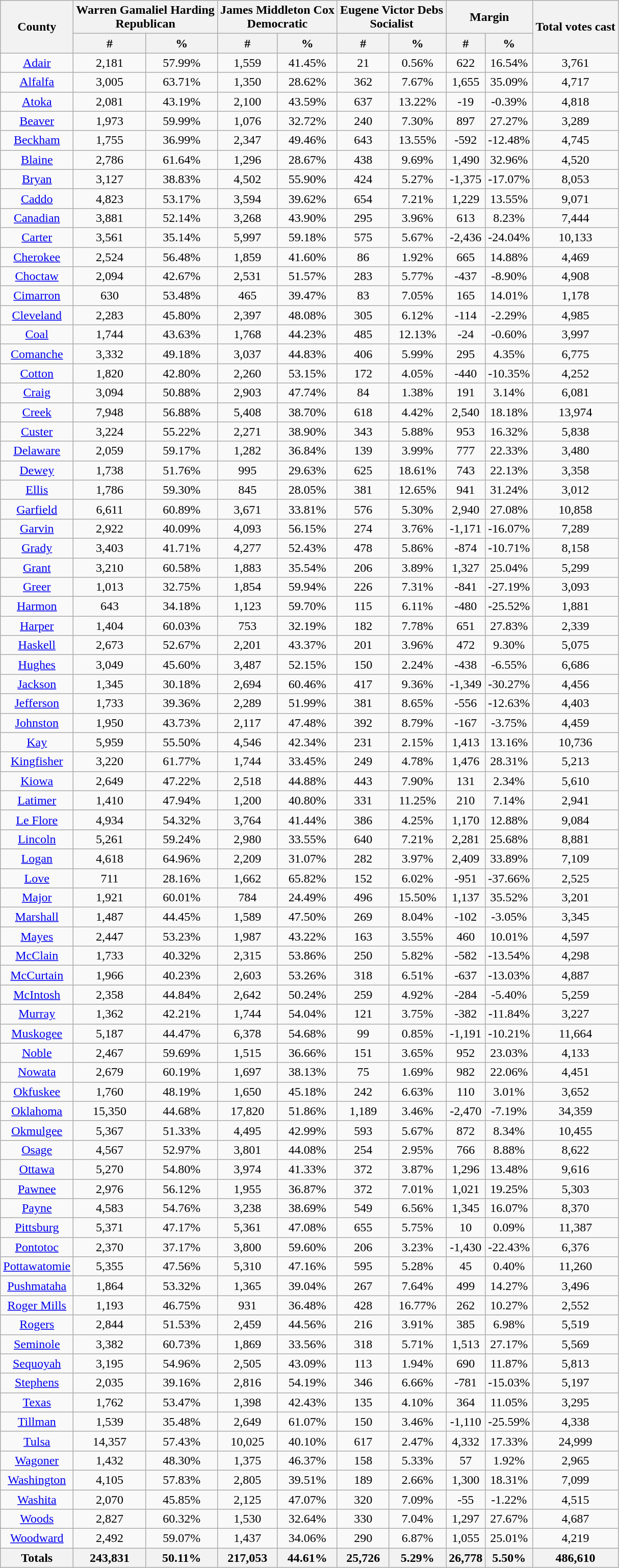<table class="wikitable sortable">
<tr>
<th rowspan="2">County</th>
<th colspan="2">Warren Gamaliel Harding<br>Republican</th>
<th colspan="2">James Middleton Cox<br>Democratic</th>
<th colspan="2">Eugene Victor Debs<br>Socialist</th>
<th colspan="2">Margin</th>
<th rowspan="2">Total votes cast</th>
</tr>
<tr bgcolor="lightgrey">
<th data-sort-type="number">#</th>
<th data-sort-type="number">%</th>
<th data-sort-type="number">#</th>
<th data-sort-type="number">%</th>
<th data-sort-type="number">#</th>
<th data-sort-type="number">%</th>
<th data-sort-type="number">#</th>
<th data-sort-type="number">%</th>
</tr>
<tr style="text-align:center;">
<td><a href='#'>Adair</a></td>
<td>2,181</td>
<td>57.99%</td>
<td>1,559</td>
<td>41.45%</td>
<td>21</td>
<td>0.56%</td>
<td>622</td>
<td>16.54%</td>
<td>3,761</td>
</tr>
<tr style="text-align:center;">
<td><a href='#'>Alfalfa</a></td>
<td>3,005</td>
<td>63.71%</td>
<td>1,350</td>
<td>28.62%</td>
<td>362</td>
<td>7.67%</td>
<td>1,655</td>
<td>35.09%</td>
<td>4,717</td>
</tr>
<tr style="text-align:center;">
<td><a href='#'>Atoka</a></td>
<td>2,081</td>
<td>43.19%</td>
<td>2,100</td>
<td>43.59%</td>
<td>637</td>
<td>13.22%</td>
<td>-19</td>
<td>-0.39%</td>
<td>4,818</td>
</tr>
<tr style="text-align:center;">
<td><a href='#'>Beaver</a></td>
<td>1,973</td>
<td>59.99%</td>
<td>1,076</td>
<td>32.72%</td>
<td>240</td>
<td>7.30%</td>
<td>897</td>
<td>27.27%</td>
<td>3,289</td>
</tr>
<tr style="text-align:center;">
<td><a href='#'>Beckham</a></td>
<td>1,755</td>
<td>36.99%</td>
<td>2,347</td>
<td>49.46%</td>
<td>643</td>
<td>13.55%</td>
<td>-592</td>
<td>-12.48%</td>
<td>4,745</td>
</tr>
<tr style="text-align:center;">
<td><a href='#'>Blaine</a></td>
<td>2,786</td>
<td>61.64%</td>
<td>1,296</td>
<td>28.67%</td>
<td>438</td>
<td>9.69%</td>
<td>1,490</td>
<td>32.96%</td>
<td>4,520</td>
</tr>
<tr style="text-align:center;">
<td><a href='#'>Bryan</a></td>
<td>3,127</td>
<td>38.83%</td>
<td>4,502</td>
<td>55.90%</td>
<td>424</td>
<td>5.27%</td>
<td>-1,375</td>
<td>-17.07%</td>
<td>8,053</td>
</tr>
<tr style="text-align:center;">
<td><a href='#'>Caddo</a></td>
<td>4,823</td>
<td>53.17%</td>
<td>3,594</td>
<td>39.62%</td>
<td>654</td>
<td>7.21%</td>
<td>1,229</td>
<td>13.55%</td>
<td>9,071</td>
</tr>
<tr style="text-align:center;">
<td><a href='#'>Canadian</a></td>
<td>3,881</td>
<td>52.14%</td>
<td>3,268</td>
<td>43.90%</td>
<td>295</td>
<td>3.96%</td>
<td>613</td>
<td>8.23%</td>
<td>7,444</td>
</tr>
<tr style="text-align:center;">
<td><a href='#'>Carter</a></td>
<td>3,561</td>
<td>35.14%</td>
<td>5,997</td>
<td>59.18%</td>
<td>575</td>
<td>5.67%</td>
<td>-2,436</td>
<td>-24.04%</td>
<td>10,133</td>
</tr>
<tr style="text-align:center;">
<td><a href='#'>Cherokee</a></td>
<td>2,524</td>
<td>56.48%</td>
<td>1,859</td>
<td>41.60%</td>
<td>86</td>
<td>1.92%</td>
<td>665</td>
<td>14.88%</td>
<td>4,469</td>
</tr>
<tr style="text-align:center;">
<td><a href='#'>Choctaw</a></td>
<td>2,094</td>
<td>42.67%</td>
<td>2,531</td>
<td>51.57%</td>
<td>283</td>
<td>5.77%</td>
<td>-437</td>
<td>-8.90%</td>
<td>4,908</td>
</tr>
<tr style="text-align:center;">
<td><a href='#'>Cimarron</a></td>
<td>630</td>
<td>53.48%</td>
<td>465</td>
<td>39.47%</td>
<td>83</td>
<td>7.05%</td>
<td>165</td>
<td>14.01%</td>
<td>1,178</td>
</tr>
<tr style="text-align:center;">
<td><a href='#'>Cleveland</a></td>
<td>2,283</td>
<td>45.80%</td>
<td>2,397</td>
<td>48.08%</td>
<td>305</td>
<td>6.12%</td>
<td>-114</td>
<td>-2.29%</td>
<td>4,985</td>
</tr>
<tr style="text-align:center;">
<td><a href='#'>Coal</a></td>
<td>1,744</td>
<td>43.63%</td>
<td>1,768</td>
<td>44.23%</td>
<td>485</td>
<td>12.13%</td>
<td>-24</td>
<td>-0.60%</td>
<td>3,997</td>
</tr>
<tr style="text-align:center;">
<td><a href='#'>Comanche</a></td>
<td>3,332</td>
<td>49.18%</td>
<td>3,037</td>
<td>44.83%</td>
<td>406</td>
<td>5.99%</td>
<td>295</td>
<td>4.35%</td>
<td>6,775</td>
</tr>
<tr style="text-align:center;">
<td><a href='#'>Cotton</a></td>
<td>1,820</td>
<td>42.80%</td>
<td>2,260</td>
<td>53.15%</td>
<td>172</td>
<td>4.05%</td>
<td>-440</td>
<td>-10.35%</td>
<td>4,252</td>
</tr>
<tr style="text-align:center;">
<td><a href='#'>Craig</a></td>
<td>3,094</td>
<td>50.88%</td>
<td>2,903</td>
<td>47.74%</td>
<td>84</td>
<td>1.38%</td>
<td>191</td>
<td>3.14%</td>
<td>6,081</td>
</tr>
<tr style="text-align:center;">
<td><a href='#'>Creek</a></td>
<td>7,948</td>
<td>56.88%</td>
<td>5,408</td>
<td>38.70%</td>
<td>618</td>
<td>4.42%</td>
<td>2,540</td>
<td>18.18%</td>
<td>13,974</td>
</tr>
<tr style="text-align:center;">
<td><a href='#'>Custer</a></td>
<td>3,224</td>
<td>55.22%</td>
<td>2,271</td>
<td>38.90%</td>
<td>343</td>
<td>5.88%</td>
<td>953</td>
<td>16.32%</td>
<td>5,838</td>
</tr>
<tr style="text-align:center;">
<td><a href='#'>Delaware</a></td>
<td>2,059</td>
<td>59.17%</td>
<td>1,282</td>
<td>36.84%</td>
<td>139</td>
<td>3.99%</td>
<td>777</td>
<td>22.33%</td>
<td>3,480</td>
</tr>
<tr style="text-align:center;">
<td><a href='#'>Dewey</a></td>
<td>1,738</td>
<td>51.76%</td>
<td>995</td>
<td>29.63%</td>
<td>625</td>
<td>18.61%</td>
<td>743</td>
<td>22.13%</td>
<td>3,358</td>
</tr>
<tr style="text-align:center;">
<td><a href='#'>Ellis</a></td>
<td>1,786</td>
<td>59.30%</td>
<td>845</td>
<td>28.05%</td>
<td>381</td>
<td>12.65%</td>
<td>941</td>
<td>31.24%</td>
<td>3,012</td>
</tr>
<tr style="text-align:center;">
<td><a href='#'>Garfield</a></td>
<td>6,611</td>
<td>60.89%</td>
<td>3,671</td>
<td>33.81%</td>
<td>576</td>
<td>5.30%</td>
<td>2,940</td>
<td>27.08%</td>
<td>10,858</td>
</tr>
<tr style="text-align:center;">
<td><a href='#'>Garvin</a></td>
<td>2,922</td>
<td>40.09%</td>
<td>4,093</td>
<td>56.15%</td>
<td>274</td>
<td>3.76%</td>
<td>-1,171</td>
<td>-16.07%</td>
<td>7,289</td>
</tr>
<tr style="text-align:center;">
<td><a href='#'>Grady</a></td>
<td>3,403</td>
<td>41.71%</td>
<td>4,277</td>
<td>52.43%</td>
<td>478</td>
<td>5.86%</td>
<td>-874</td>
<td>-10.71%</td>
<td>8,158</td>
</tr>
<tr style="text-align:center;">
<td><a href='#'>Grant</a></td>
<td>3,210</td>
<td>60.58%</td>
<td>1,883</td>
<td>35.54%</td>
<td>206</td>
<td>3.89%</td>
<td>1,327</td>
<td>25.04%</td>
<td>5,299</td>
</tr>
<tr style="text-align:center;">
<td><a href='#'>Greer</a></td>
<td>1,013</td>
<td>32.75%</td>
<td>1,854</td>
<td>59.94%</td>
<td>226</td>
<td>7.31%</td>
<td>-841</td>
<td>-27.19%</td>
<td>3,093</td>
</tr>
<tr style="text-align:center;">
<td><a href='#'>Harmon</a></td>
<td>643</td>
<td>34.18%</td>
<td>1,123</td>
<td>59.70%</td>
<td>115</td>
<td>6.11%</td>
<td>-480</td>
<td>-25.52%</td>
<td>1,881</td>
</tr>
<tr style="text-align:center;">
<td><a href='#'>Harper</a></td>
<td>1,404</td>
<td>60.03%</td>
<td>753</td>
<td>32.19%</td>
<td>182</td>
<td>7.78%</td>
<td>651</td>
<td>27.83%</td>
<td>2,339</td>
</tr>
<tr style="text-align:center;">
<td><a href='#'>Haskell</a></td>
<td>2,673</td>
<td>52.67%</td>
<td>2,201</td>
<td>43.37%</td>
<td>201</td>
<td>3.96%</td>
<td>472</td>
<td>9.30%</td>
<td>5,075</td>
</tr>
<tr style="text-align:center;">
<td><a href='#'>Hughes</a></td>
<td>3,049</td>
<td>45.60%</td>
<td>3,487</td>
<td>52.15%</td>
<td>150</td>
<td>2.24%</td>
<td>-438</td>
<td>-6.55%</td>
<td>6,686</td>
</tr>
<tr style="text-align:center;">
<td><a href='#'>Jackson</a></td>
<td>1,345</td>
<td>30.18%</td>
<td>2,694</td>
<td>60.46%</td>
<td>417</td>
<td>9.36%</td>
<td>-1,349</td>
<td>-30.27%</td>
<td>4,456</td>
</tr>
<tr style="text-align:center;">
<td><a href='#'>Jefferson</a></td>
<td>1,733</td>
<td>39.36%</td>
<td>2,289</td>
<td>51.99%</td>
<td>381</td>
<td>8.65%</td>
<td>-556</td>
<td>-12.63%</td>
<td>4,403</td>
</tr>
<tr style="text-align:center;">
<td><a href='#'>Johnston</a></td>
<td>1,950</td>
<td>43.73%</td>
<td>2,117</td>
<td>47.48%</td>
<td>392</td>
<td>8.79%</td>
<td>-167</td>
<td>-3.75%</td>
<td>4,459</td>
</tr>
<tr style="text-align:center;">
<td><a href='#'>Kay</a></td>
<td>5,959</td>
<td>55.50%</td>
<td>4,546</td>
<td>42.34%</td>
<td>231</td>
<td>2.15%</td>
<td>1,413</td>
<td>13.16%</td>
<td>10,736</td>
</tr>
<tr style="text-align:center;">
<td><a href='#'>Kingfisher</a></td>
<td>3,220</td>
<td>61.77%</td>
<td>1,744</td>
<td>33.45%</td>
<td>249</td>
<td>4.78%</td>
<td>1,476</td>
<td>28.31%</td>
<td>5,213</td>
</tr>
<tr style="text-align:center;">
<td><a href='#'>Kiowa</a></td>
<td>2,649</td>
<td>47.22%</td>
<td>2,518</td>
<td>44.88%</td>
<td>443</td>
<td>7.90%</td>
<td>131</td>
<td>2.34%</td>
<td>5,610</td>
</tr>
<tr style="text-align:center;">
<td><a href='#'>Latimer</a></td>
<td>1,410</td>
<td>47.94%</td>
<td>1,200</td>
<td>40.80%</td>
<td>331</td>
<td>11.25%</td>
<td>210</td>
<td>7.14%</td>
<td>2,941</td>
</tr>
<tr style="text-align:center;">
<td><a href='#'>Le Flore</a></td>
<td>4,934</td>
<td>54.32%</td>
<td>3,764</td>
<td>41.44%</td>
<td>386</td>
<td>4.25%</td>
<td>1,170</td>
<td>12.88%</td>
<td>9,084</td>
</tr>
<tr style="text-align:center;">
<td><a href='#'>Lincoln</a></td>
<td>5,261</td>
<td>59.24%</td>
<td>2,980</td>
<td>33.55%</td>
<td>640</td>
<td>7.21%</td>
<td>2,281</td>
<td>25.68%</td>
<td>8,881</td>
</tr>
<tr style="text-align:center;">
<td><a href='#'>Logan</a></td>
<td>4,618</td>
<td>64.96%</td>
<td>2,209</td>
<td>31.07%</td>
<td>282</td>
<td>3.97%</td>
<td>2,409</td>
<td>33.89%</td>
<td>7,109</td>
</tr>
<tr style="text-align:center;">
<td><a href='#'>Love</a></td>
<td>711</td>
<td>28.16%</td>
<td>1,662</td>
<td>65.82%</td>
<td>152</td>
<td>6.02%</td>
<td>-951</td>
<td>-37.66%</td>
<td>2,525</td>
</tr>
<tr style="text-align:center;">
<td><a href='#'>Major</a></td>
<td>1,921</td>
<td>60.01%</td>
<td>784</td>
<td>24.49%</td>
<td>496</td>
<td>15.50%</td>
<td>1,137</td>
<td>35.52%</td>
<td>3,201</td>
</tr>
<tr style="text-align:center;">
<td><a href='#'>Marshall</a></td>
<td>1,487</td>
<td>44.45%</td>
<td>1,589</td>
<td>47.50%</td>
<td>269</td>
<td>8.04%</td>
<td>-102</td>
<td>-3.05%</td>
<td>3,345</td>
</tr>
<tr style="text-align:center;">
<td><a href='#'>Mayes</a></td>
<td>2,447</td>
<td>53.23%</td>
<td>1,987</td>
<td>43.22%</td>
<td>163</td>
<td>3.55%</td>
<td>460</td>
<td>10.01%</td>
<td>4,597</td>
</tr>
<tr style="text-align:center;">
<td><a href='#'>McClain</a></td>
<td>1,733</td>
<td>40.32%</td>
<td>2,315</td>
<td>53.86%</td>
<td>250</td>
<td>5.82%</td>
<td>-582</td>
<td>-13.54%</td>
<td>4,298</td>
</tr>
<tr style="text-align:center;">
<td><a href='#'>McCurtain</a></td>
<td>1,966</td>
<td>40.23%</td>
<td>2,603</td>
<td>53.26%</td>
<td>318</td>
<td>6.51%</td>
<td>-637</td>
<td>-13.03%</td>
<td>4,887</td>
</tr>
<tr style="text-align:center;">
<td><a href='#'>McIntosh</a></td>
<td>2,358</td>
<td>44.84%</td>
<td>2,642</td>
<td>50.24%</td>
<td>259</td>
<td>4.92%</td>
<td>-284</td>
<td>-5.40%</td>
<td>5,259</td>
</tr>
<tr style="text-align:center;">
<td><a href='#'>Murray</a></td>
<td>1,362</td>
<td>42.21%</td>
<td>1,744</td>
<td>54.04%</td>
<td>121</td>
<td>3.75%</td>
<td>-382</td>
<td>-11.84%</td>
<td>3,227</td>
</tr>
<tr style="text-align:center;">
<td><a href='#'>Muskogee</a></td>
<td>5,187</td>
<td>44.47%</td>
<td>6,378</td>
<td>54.68%</td>
<td>99</td>
<td>0.85%</td>
<td>-1,191</td>
<td>-10.21%</td>
<td>11,664</td>
</tr>
<tr style="text-align:center;">
<td><a href='#'>Noble</a></td>
<td>2,467</td>
<td>59.69%</td>
<td>1,515</td>
<td>36.66%</td>
<td>151</td>
<td>3.65%</td>
<td>952</td>
<td>23.03%</td>
<td>4,133</td>
</tr>
<tr style="text-align:center;">
<td><a href='#'>Nowata</a></td>
<td>2,679</td>
<td>60.19%</td>
<td>1,697</td>
<td>38.13%</td>
<td>75</td>
<td>1.69%</td>
<td>982</td>
<td>22.06%</td>
<td>4,451</td>
</tr>
<tr style="text-align:center;">
<td><a href='#'>Okfuskee</a></td>
<td>1,760</td>
<td>48.19%</td>
<td>1,650</td>
<td>45.18%</td>
<td>242</td>
<td>6.63%</td>
<td>110</td>
<td>3.01%</td>
<td>3,652</td>
</tr>
<tr style="text-align:center;">
<td><a href='#'>Oklahoma</a></td>
<td>15,350</td>
<td>44.68%</td>
<td>17,820</td>
<td>51.86%</td>
<td>1,189</td>
<td>3.46%</td>
<td>-2,470</td>
<td>-7.19%</td>
<td>34,359</td>
</tr>
<tr style="text-align:center;">
<td><a href='#'>Okmulgee</a></td>
<td>5,367</td>
<td>51.33%</td>
<td>4,495</td>
<td>42.99%</td>
<td>593</td>
<td>5.67%</td>
<td>872</td>
<td>8.34%</td>
<td>10,455</td>
</tr>
<tr style="text-align:center;">
<td><a href='#'>Osage</a></td>
<td>4,567</td>
<td>52.97%</td>
<td>3,801</td>
<td>44.08%</td>
<td>254</td>
<td>2.95%</td>
<td>766</td>
<td>8.88%</td>
<td>8,622</td>
</tr>
<tr style="text-align:center;">
<td><a href='#'>Ottawa</a></td>
<td>5,270</td>
<td>54.80%</td>
<td>3,974</td>
<td>41.33%</td>
<td>372</td>
<td>3.87%</td>
<td>1,296</td>
<td>13.48%</td>
<td>9,616</td>
</tr>
<tr style="text-align:center;">
<td><a href='#'>Pawnee</a></td>
<td>2,976</td>
<td>56.12%</td>
<td>1,955</td>
<td>36.87%</td>
<td>372</td>
<td>7.01%</td>
<td>1,021</td>
<td>19.25%</td>
<td>5,303</td>
</tr>
<tr style="text-align:center;">
<td><a href='#'>Payne</a></td>
<td>4,583</td>
<td>54.76%</td>
<td>3,238</td>
<td>38.69%</td>
<td>549</td>
<td>6.56%</td>
<td>1,345</td>
<td>16.07%</td>
<td>8,370</td>
</tr>
<tr style="text-align:center;">
<td><a href='#'>Pittsburg</a></td>
<td>5,371</td>
<td>47.17%</td>
<td>5,361</td>
<td>47.08%</td>
<td>655</td>
<td>5.75%</td>
<td>10</td>
<td>0.09%</td>
<td>11,387</td>
</tr>
<tr style="text-align:center;">
<td><a href='#'>Pontotoc</a></td>
<td>2,370</td>
<td>37.17%</td>
<td>3,800</td>
<td>59.60%</td>
<td>206</td>
<td>3.23%</td>
<td>-1,430</td>
<td>-22.43%</td>
<td>6,376</td>
</tr>
<tr style="text-align:center;">
<td><a href='#'>Pottawatomie</a></td>
<td>5,355</td>
<td>47.56%</td>
<td>5,310</td>
<td>47.16%</td>
<td>595</td>
<td>5.28%</td>
<td>45</td>
<td>0.40%</td>
<td>11,260</td>
</tr>
<tr style="text-align:center;">
<td><a href='#'>Pushmataha</a></td>
<td>1,864</td>
<td>53.32%</td>
<td>1,365</td>
<td>39.04%</td>
<td>267</td>
<td>7.64%</td>
<td>499</td>
<td>14.27%</td>
<td>3,496</td>
</tr>
<tr style="text-align:center;">
<td><a href='#'>Roger Mills</a></td>
<td>1,193</td>
<td>46.75%</td>
<td>931</td>
<td>36.48%</td>
<td>428</td>
<td>16.77%</td>
<td>262</td>
<td>10.27%</td>
<td>2,552</td>
</tr>
<tr style="text-align:center;">
<td><a href='#'>Rogers</a></td>
<td>2,844</td>
<td>51.53%</td>
<td>2,459</td>
<td>44.56%</td>
<td>216</td>
<td>3.91%</td>
<td>385</td>
<td>6.98%</td>
<td>5,519</td>
</tr>
<tr style="text-align:center;">
<td><a href='#'>Seminole</a></td>
<td>3,382</td>
<td>60.73%</td>
<td>1,869</td>
<td>33.56%</td>
<td>318</td>
<td>5.71%</td>
<td>1,513</td>
<td>27.17%</td>
<td>5,569</td>
</tr>
<tr style="text-align:center;">
<td><a href='#'>Sequoyah</a></td>
<td>3,195</td>
<td>54.96%</td>
<td>2,505</td>
<td>43.09%</td>
<td>113</td>
<td>1.94%</td>
<td>690</td>
<td>11.87%</td>
<td>5,813</td>
</tr>
<tr style="text-align:center;">
<td><a href='#'>Stephens</a></td>
<td>2,035</td>
<td>39.16%</td>
<td>2,816</td>
<td>54.19%</td>
<td>346</td>
<td>6.66%</td>
<td>-781</td>
<td>-15.03%</td>
<td>5,197</td>
</tr>
<tr style="text-align:center;">
<td><a href='#'>Texas</a></td>
<td>1,762</td>
<td>53.47%</td>
<td>1,398</td>
<td>42.43%</td>
<td>135</td>
<td>4.10%</td>
<td>364</td>
<td>11.05%</td>
<td>3,295</td>
</tr>
<tr style="text-align:center;">
<td><a href='#'>Tillman</a></td>
<td>1,539</td>
<td>35.48%</td>
<td>2,649</td>
<td>61.07%</td>
<td>150</td>
<td>3.46%</td>
<td>-1,110</td>
<td>-25.59%</td>
<td>4,338</td>
</tr>
<tr style="text-align:center;">
<td><a href='#'>Tulsa</a></td>
<td>14,357</td>
<td>57.43%</td>
<td>10,025</td>
<td>40.10%</td>
<td>617</td>
<td>2.47%</td>
<td>4,332</td>
<td>17.33%</td>
<td>24,999</td>
</tr>
<tr style="text-align:center;">
<td><a href='#'>Wagoner</a></td>
<td>1,432</td>
<td>48.30%</td>
<td>1,375</td>
<td>46.37%</td>
<td>158</td>
<td>5.33%</td>
<td>57</td>
<td>1.92%</td>
<td>2,965</td>
</tr>
<tr style="text-align:center;">
<td><a href='#'>Washington</a></td>
<td>4,105</td>
<td>57.83%</td>
<td>2,805</td>
<td>39.51%</td>
<td>189</td>
<td>2.66%</td>
<td>1,300</td>
<td>18.31%</td>
<td>7,099</td>
</tr>
<tr style="text-align:center;">
<td><a href='#'>Washita</a></td>
<td>2,070</td>
<td>45.85%</td>
<td>2,125</td>
<td>47.07%</td>
<td>320</td>
<td>7.09%</td>
<td>-55</td>
<td>-1.22%</td>
<td>4,515</td>
</tr>
<tr style="text-align:center;">
<td><a href='#'>Woods</a></td>
<td>2,827</td>
<td>60.32%</td>
<td>1,530</td>
<td>32.64%</td>
<td>330</td>
<td>7.04%</td>
<td>1,297</td>
<td>27.67%</td>
<td>4,687</td>
</tr>
<tr style="text-align:center;">
<td><a href='#'>Woodward</a></td>
<td>2,492</td>
<td>59.07%</td>
<td>1,437</td>
<td>34.06%</td>
<td>290</td>
<td>6.87%</td>
<td>1,055</td>
<td>25.01%</td>
<td>4,219</td>
</tr>
<tr style="text-align:center;">
<th>Totals</th>
<th>243,831</th>
<th>50.11%</th>
<th>217,053</th>
<th>44.61%</th>
<th>25,726</th>
<th>5.29%</th>
<th>26,778</th>
<th>5.50%</th>
<th>486,610</th>
</tr>
</table>
